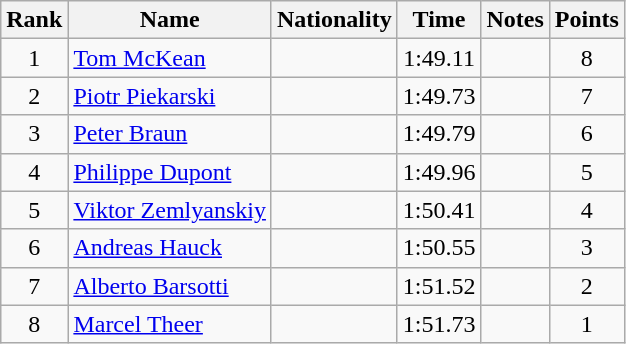<table class="wikitable sortable" style="text-align:center">
<tr>
<th>Rank</th>
<th>Name</th>
<th>Nationality</th>
<th>Time</th>
<th>Notes</th>
<th>Points</th>
</tr>
<tr>
<td>1</td>
<td align=left><a href='#'>Tom McKean</a></td>
<td align=left></td>
<td>1:49.11</td>
<td></td>
<td>8</td>
</tr>
<tr>
<td>2</td>
<td align=left><a href='#'>Piotr Piekarski</a></td>
<td align=left></td>
<td>1:49.73</td>
<td></td>
<td>7</td>
</tr>
<tr>
<td>3</td>
<td align=left><a href='#'>Peter Braun</a></td>
<td align=left></td>
<td>1:49.79</td>
<td></td>
<td>6</td>
</tr>
<tr>
<td>4</td>
<td align=left><a href='#'>Philippe Dupont</a></td>
<td align=left></td>
<td>1:49.96</td>
<td></td>
<td>5</td>
</tr>
<tr>
<td>5</td>
<td align=left><a href='#'>Viktor Zemlyanskiy</a></td>
<td align=left></td>
<td>1:50.41</td>
<td></td>
<td>4</td>
</tr>
<tr>
<td>6</td>
<td align=left><a href='#'>Andreas Hauck</a></td>
<td align=left></td>
<td>1:50.55</td>
<td></td>
<td>3</td>
</tr>
<tr>
<td>7</td>
<td align=left><a href='#'>Alberto Barsotti</a></td>
<td align=left></td>
<td>1:51.52</td>
<td></td>
<td>2</td>
</tr>
<tr>
<td>8</td>
<td align=left><a href='#'>Marcel Theer</a></td>
<td align=left></td>
<td>1:51.73</td>
<td></td>
<td>1</td>
</tr>
</table>
